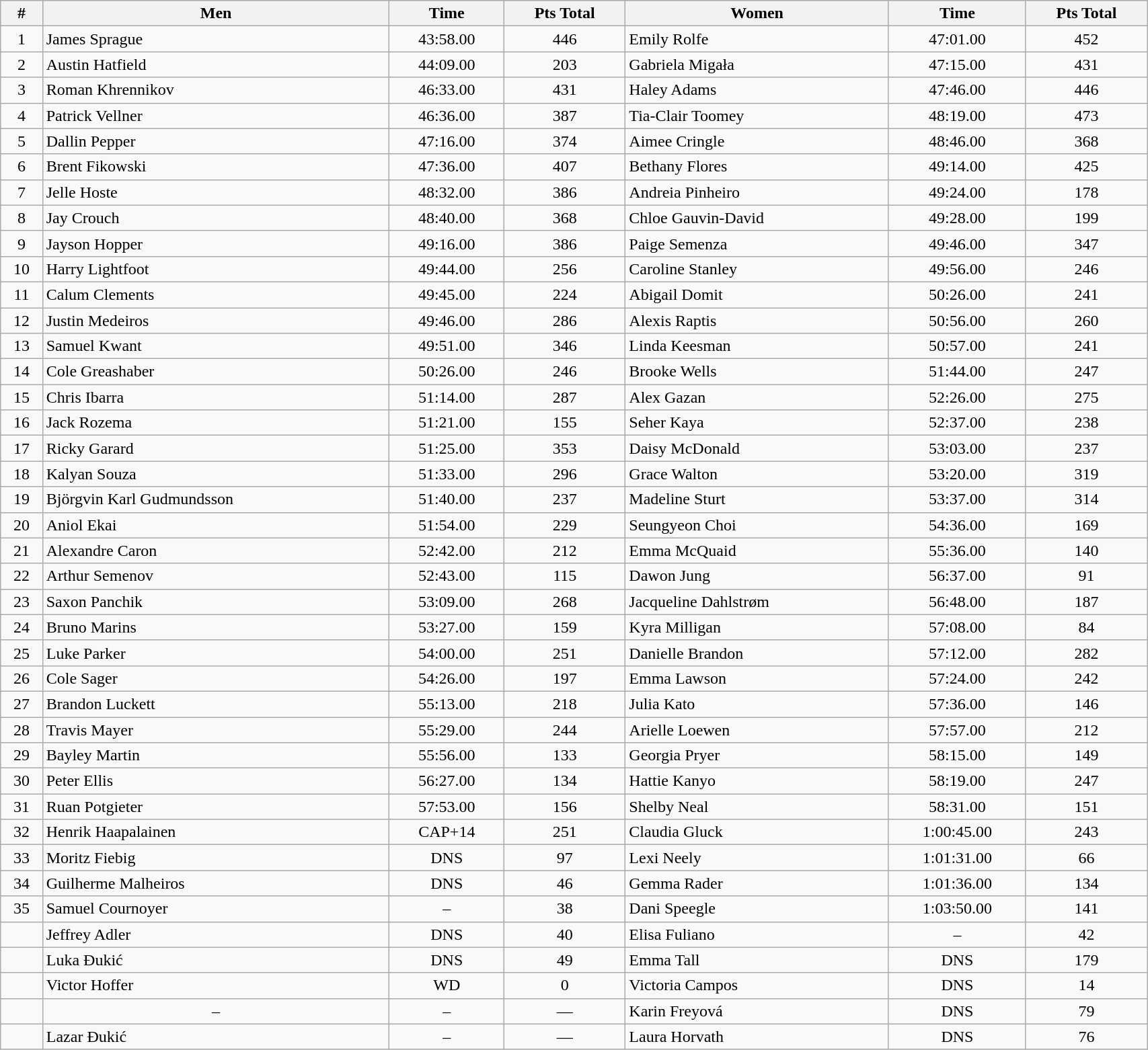<table class="wikitable sortable" style="display: inline-table;width: 90%; text-align:center">
<tr>
<th>#</th>
<th>Men</th>
<th>Time</th>
<th>Pts Total</th>
<th>Women</th>
<th>Time</th>
<th>Pts Total</th>
</tr>
<tr>
<td>1</td>
<td align=left> James Sprague</td>
<td>43:58.00</td>
<td>446</td>
<td align=left> Emily Rolfe</td>
<td>47:01.00</td>
<td>452</td>
</tr>
<tr>
<td>2</td>
<td align=left> Austin Hatfield</td>
<td>44:09.00</td>
<td>203</td>
<td align=left> Gabriela Migała</td>
<td>47:15.00</td>
<td>431</td>
</tr>
<tr>
<td>3</td>
<td align=left> Roman Khrennikov</td>
<td>46:33.00</td>
<td>431</td>
<td align=left> Haley Adams</td>
<td>47:46.00</td>
<td>446</td>
</tr>
<tr>
<td>4</td>
<td align=left> Patrick Vellner</td>
<td>46:36.00</td>
<td>387</td>
<td align=left> Tia-Clair Toomey</td>
<td>48:19.00</td>
<td>473</td>
</tr>
<tr>
<td>5</td>
<td align=left> Dallin Pepper</td>
<td>47:16.00</td>
<td>374</td>
<td align=left> Aimee Cringle</td>
<td>48:46.00</td>
<td>368</td>
</tr>
<tr>
<td>6</td>
<td align=left> Brent Fikowski</td>
<td>47:36.00</td>
<td>407</td>
<td align=left> Bethany Flores</td>
<td>49:14.00</td>
<td>425</td>
</tr>
<tr>
<td>7</td>
<td align=left> Jelle Hoste</td>
<td>48:32.00</td>
<td>386</td>
<td align=left> Andreia Pinheiro</td>
<td>49:24.00</td>
<td>178</td>
</tr>
<tr>
<td>8</td>
<td align=left> Jay Crouch</td>
<td>48:40.00</td>
<td>368</td>
<td align=left> Chloe Gauvin-David</td>
<td>49:28.00</td>
<td>199</td>
</tr>
<tr>
<td>9</td>
<td align=left> Jayson Hopper</td>
<td>49:16.00</td>
<td>386</td>
<td align=left> Paige Semenza</td>
<td>49:46.00</td>
<td>347</td>
</tr>
<tr>
<td>10</td>
<td align=left> Harry Lightfoot</td>
<td>49:44.00</td>
<td>256</td>
<td align=left> Caroline Stanley</td>
<td>49:56.00</td>
<td>246</td>
</tr>
<tr>
<td>11</td>
<td align=left> Calum Clements</td>
<td>49:45.00</td>
<td>224</td>
<td align=left> Abigail Domit</td>
<td>50:26.00</td>
<td>241</td>
</tr>
<tr>
<td>12</td>
<td align=left> Justin Medeiros</td>
<td>49:46.00</td>
<td>286</td>
<td align=left> Alexis Raptis</td>
<td>50:56.00</td>
<td>260</td>
</tr>
<tr>
<td>13</td>
<td align=left> Samuel Kwant</td>
<td>49:51.00</td>
<td>346</td>
<td align=left> Linda Keesman</td>
<td>50:57.00</td>
<td>241</td>
</tr>
<tr>
<td>14</td>
<td align=left> Cole Greashaber</td>
<td>50:26.00</td>
<td>246</td>
<td align=left> Brooke Wells</td>
<td>51:44.00</td>
<td>247</td>
</tr>
<tr>
<td>15</td>
<td align=left> Chris Ibarra</td>
<td>51:14.00</td>
<td>287</td>
<td align=left> Alex Gazan</td>
<td>52:26.00</td>
<td>275</td>
</tr>
<tr>
<td>16</td>
<td align=left> Jack Rozema</td>
<td>51:21.00</td>
<td>155</td>
<td align=left> Seher Kaya</td>
<td>52:37.00</td>
<td>238</td>
</tr>
<tr>
<td>17</td>
<td align=left> Ricky Garard</td>
<td>51:25.00</td>
<td>353</td>
<td align=left> Daisy McDonald</td>
<td>53:03.00</td>
<td>237</td>
</tr>
<tr>
<td>18</td>
<td align=left> Kalyan Souza</td>
<td>51:33.00</td>
<td>296</td>
<td align=left> Grace Walton</td>
<td>53:20.00</td>
<td>319</td>
</tr>
<tr>
<td>19</td>
<td align=left> Björgvin Karl Gudmundsson</td>
<td>51:40.00</td>
<td>237</td>
<td align=left> Madeline Sturt</td>
<td>53:37.00</td>
<td>314</td>
</tr>
<tr>
<td>20</td>
<td align=left> Aniol Ekai</td>
<td>51:54.00</td>
<td>229</td>
<td align=left> Seungyeon Choi</td>
<td>54:36.00</td>
<td>169</td>
</tr>
<tr>
<td>21</td>
<td align=left> Alexandre Caron</td>
<td>52:42.00</td>
<td>212</td>
<td align=left> Emma McQuaid</td>
<td>55:36.00</td>
<td>140</td>
</tr>
<tr>
<td>22</td>
<td align=left> Arthur Semenov</td>
<td>52:43.00</td>
<td>115</td>
<td align=left> Dawon Jung</td>
<td>56:37.00</td>
<td>91</td>
</tr>
<tr>
<td>23</td>
<td align=left> Saxon Panchik</td>
<td>53:09.00</td>
<td>268</td>
<td align=left> Jacqueline Dahlstrøm</td>
<td>56:48.00</td>
<td>187</td>
</tr>
<tr>
<td>24</td>
<td align=left> Bruno Marins</td>
<td>53:27.00</td>
<td>159</td>
<td align=left> Kyra Milligan</td>
<td>57:08.00</td>
<td>84</td>
</tr>
<tr>
<td>25</td>
<td align=left> Luke Parker</td>
<td>54:00.00</td>
<td>251</td>
<td align=left> Danielle Brandon</td>
<td>57:12.00</td>
<td>282</td>
</tr>
<tr>
<td>26</td>
<td align=left> Cole Sager</td>
<td>54:26.00</td>
<td>197</td>
<td align=left> Emma Lawson</td>
<td>57:24.00</td>
<td>242</td>
</tr>
<tr>
<td>27</td>
<td align=left> Brandon Luckett</td>
<td>55:13.00</td>
<td>218</td>
<td align=left> Julia Kato</td>
<td>57:36.00</td>
<td>146</td>
</tr>
<tr>
<td>28</td>
<td align=left> Travis Mayer</td>
<td>55:29.00</td>
<td>244</td>
<td align=left> Arielle Loewen</td>
<td>57:57.00</td>
<td>212</td>
</tr>
<tr>
<td>29</td>
<td align=left> Bayley Martin</td>
<td>55:56.00</td>
<td>133</td>
<td align=left> Georgia Pryer</td>
<td>58:15.00</td>
<td>149</td>
</tr>
<tr>
<td>30</td>
<td align=left> Peter Ellis</td>
<td>56:27.00</td>
<td>134</td>
<td align=left> Hattie Kanyo</td>
<td>58:19.00</td>
<td>247</td>
</tr>
<tr>
<td>31</td>
<td align=left> Ruan Potgieter</td>
<td>57:53.00</td>
<td>156</td>
<td align=left> Shelby Neal</td>
<td>58:31.00</td>
<td>151</td>
</tr>
<tr>
<td>32</td>
<td align=left> Henrik Haapalainen</td>
<td>CAP+14</td>
<td>251</td>
<td align=left> Claudia Gluck</td>
<td>1:00:45.00</td>
<td>243</td>
</tr>
<tr>
<td>33</td>
<td align=left> Moritz Fiebig</td>
<td>DNS</td>
<td>97</td>
<td align=left> Lexi Neely</td>
<td>1:01:31.00</td>
<td>66</td>
</tr>
<tr>
<td>34</td>
<td align=left> Guilherme Malheiros</td>
<td>DNS</td>
<td>46</td>
<td align=left> Gemma Rader</td>
<td>1:01:36.00</td>
<td>134</td>
</tr>
<tr>
<td>35</td>
<td align=left> Samuel Cournoyer</td>
<td>–</td>
<td>38</td>
<td align=left> Dani Speegle</td>
<td>1:03:50.00</td>
<td>141</td>
</tr>
<tr>
<td></td>
<td align=left> Jeffrey Adler</td>
<td>DNS</td>
<td>40</td>
<td align=left> Elisa Fuliano</td>
<td>–</td>
<td>42</td>
</tr>
<tr>
<td></td>
<td align=left> Luka Đukić</td>
<td>DNS</td>
<td>49</td>
<td align=left> Emma Tall</td>
<td>DNS</td>
<td>179</td>
</tr>
<tr>
<td></td>
<td align=left> Victor Hoffer</td>
<td>WD</td>
<td>0</td>
<td align=left> Victoria Campos</td>
<td>DNS</td>
<td>14</td>
</tr>
<tr>
<td></td>
<td>–</td>
<td>–</td>
<td>—</td>
<td align=left> Karin Freyová</td>
<td>DNS</td>
<td>79</td>
</tr>
<tr>
<td></td>
<td align=left> Lazar Đukić</td>
<td>–</td>
<td>—</td>
<td align=left> Laura Horvath</td>
<td>DNS</td>
<td>76</td>
</tr>
</table>
